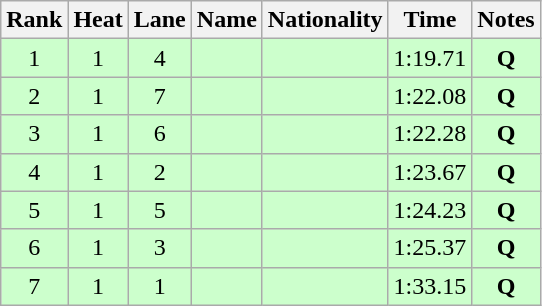<table class="wikitable sortable" style="text-align:center">
<tr>
<th>Rank</th>
<th>Heat</th>
<th>Lane</th>
<th>Name</th>
<th>Nationality</th>
<th>Time</th>
<th>Notes</th>
</tr>
<tr bgcolor=ccffcc>
<td>1</td>
<td>1</td>
<td>4</td>
<td align=left></td>
<td align=left></td>
<td>1:19.71</td>
<td><strong>Q</strong></td>
</tr>
<tr bgcolor=ccffcc>
<td>2</td>
<td>1</td>
<td>7</td>
<td align=left></td>
<td align=left></td>
<td>1:22.08</td>
<td><strong>Q</strong></td>
</tr>
<tr bgcolor=ccffcc>
<td>3</td>
<td>1</td>
<td>6</td>
<td align=left></td>
<td align=left></td>
<td>1:22.28</td>
<td><strong>Q</strong></td>
</tr>
<tr bgcolor=ccffcc>
<td>4</td>
<td>1</td>
<td>2</td>
<td align=left></td>
<td align=left></td>
<td>1:23.67</td>
<td><strong>Q</strong></td>
</tr>
<tr bgcolor=ccffcc>
<td>5</td>
<td>1</td>
<td>5</td>
<td align=left></td>
<td align=left></td>
<td>1:24.23</td>
<td><strong>Q</strong></td>
</tr>
<tr bgcolor=ccffcc>
<td>6</td>
<td>1</td>
<td>3</td>
<td align=left></td>
<td align=left></td>
<td>1:25.37</td>
<td><strong>Q</strong></td>
</tr>
<tr bgcolor=ccffcc>
<td>7</td>
<td>1</td>
<td>1</td>
<td align=left></td>
<td align=left></td>
<td>1:33.15</td>
<td><strong>Q</strong></td>
</tr>
</table>
